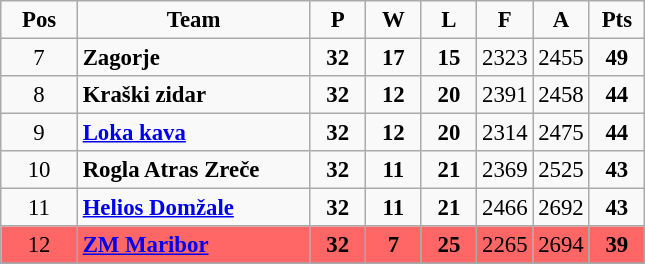<table class="wikitable sortable" style="text-align: center; font-size:95%">
<tr>
<td width="44"><strong>Pos</strong></td>
<td width="148"><strong>Team</strong></td>
<td width="30"><strong>P</strong></td>
<td width="30"><strong>W</strong></td>
<td width="30"><strong>L</strong></td>
<td width="30"><strong>F</strong></td>
<td width="30"><strong>A</strong></td>
<td width="30"><strong>Pts</strong></td>
</tr>
<tr>
<td>7</td>
<td align="left"><strong>Zagorje</strong></td>
<td><strong>32</strong></td>
<td><strong>17</strong></td>
<td><strong>15</strong></td>
<td>2323</td>
<td>2455</td>
<td><strong>49</strong></td>
</tr>
<tr>
<td>8</td>
<td align="left"><strong>Kraški zidar</strong></td>
<td><strong>32</strong></td>
<td><strong>12</strong></td>
<td><strong>20</strong></td>
<td>2391</td>
<td>2458</td>
<td><strong>44</strong></td>
</tr>
<tr>
<td>9</td>
<td align="left"><strong><a href='#'>Loka kava</a></strong></td>
<td><strong>32</strong></td>
<td><strong>12</strong></td>
<td><strong>20</strong></td>
<td>2314</td>
<td>2475</td>
<td><strong>44</strong></td>
</tr>
<tr>
<td>10</td>
<td align="left"><strong>Rogla Atras Zreče</strong></td>
<td><strong>32</strong></td>
<td><strong>11</strong></td>
<td><strong>21</strong></td>
<td>2369</td>
<td>2525</td>
<td><strong>43</strong></td>
</tr>
<tr>
<td>11</td>
<td align="left"><strong><a href='#'>Helios Domžale</a></strong></td>
<td><strong>32</strong></td>
<td><strong>11</strong></td>
<td><strong>21</strong></td>
<td>2466</td>
<td>2692</td>
<td><strong>43</strong></td>
</tr>
<tr bgcolor="#ff6666">
<td>12</td>
<td align="left"><strong><a href='#'>ZM Maribor</a></strong></td>
<td><strong>32</strong></td>
<td><strong>7</strong></td>
<td><strong>25</strong></td>
<td>2265</td>
<td>2694</td>
<td><strong>39</strong></td>
</tr>
<tr>
</tr>
</table>
